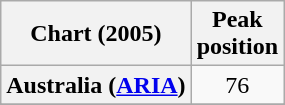<table class="wikitable sortable plainrowheaders">
<tr>
<th scope="col">Chart (2005)</th>
<th scope="col">Peak<br>position</th>
</tr>
<tr>
<th scope="row">Australia (<a href='#'>ARIA</a>)</th>
<td align="center">76</td>
</tr>
<tr>
</tr>
<tr>
</tr>
</table>
